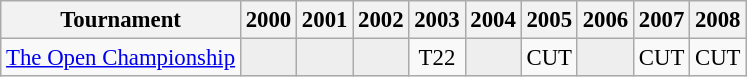<table class="wikitable" style="font-size:95%;text-align:center;">
<tr>
<th>Tournament</th>
<th>2000</th>
<th>2001</th>
<th>2002</th>
<th>2003</th>
<th>2004</th>
<th>2005</th>
<th>2006</th>
<th>2007</th>
<th>2008</th>
</tr>
<tr>
<td align=left><a href='#'>The Open Championship</a></td>
<td style="background:#eeeeee;"></td>
<td style="background:#eeeeee;"></td>
<td style="background:#eeeeee;"></td>
<td>T22</td>
<td style="background:#eeeeee;"></td>
<td>CUT</td>
<td style="background:#eeeeee;"></td>
<td>CUT</td>
<td>CUT</td>
</tr>
</table>
